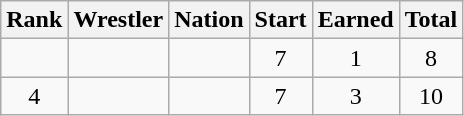<table class="wikitable sortable" style="text-align:center;">
<tr>
<th>Rank</th>
<th>Wrestler</th>
<th>Nation</th>
<th>Start</th>
<th>Earned</th>
<th>Total</th>
</tr>
<tr>
<td></td>
<td align=left></td>
<td align=left></td>
<td>7</td>
<td>1</td>
<td>8</td>
</tr>
<tr>
<td>4</td>
<td align=left></td>
<td align=left></td>
<td>7</td>
<td>3</td>
<td>10</td>
</tr>
</table>
